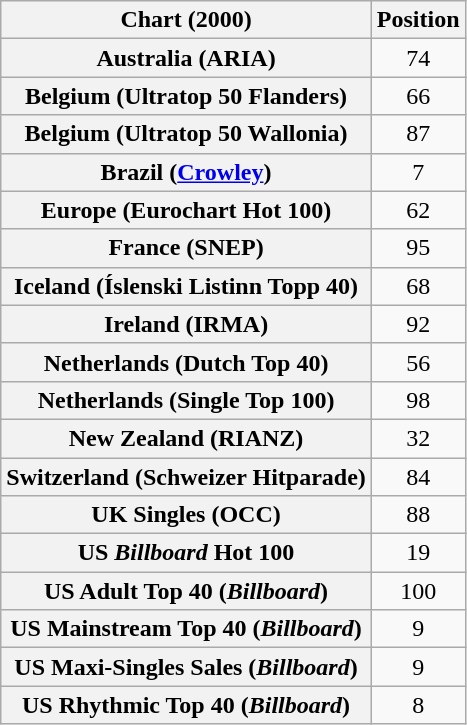<table class="wikitable sortable plainrowheaders">
<tr>
<th>Chart (2000)</th>
<th>Position</th>
</tr>
<tr>
<th scope="row">Australia (ARIA)</th>
<td align="center">74</td>
</tr>
<tr>
<th scope="row">Belgium (Ultratop 50 Flanders)</th>
<td align="center">66</td>
</tr>
<tr>
<th scope="row">Belgium (Ultratop 50 Wallonia)</th>
<td align="center">87</td>
</tr>
<tr>
<th scope="row">Brazil (<a href='#'>Crowley</a>)</th>
<td align="center">7</td>
</tr>
<tr>
<th scope="row">Europe (Eurochart Hot 100)</th>
<td align="center">62</td>
</tr>
<tr>
<th scope="row">France (SNEP)</th>
<td align="center">95</td>
</tr>
<tr>
<th scope="row">Iceland (Íslenski Listinn Topp 40)</th>
<td align="center">68</td>
</tr>
<tr>
<th scope="row">Ireland (IRMA)</th>
<td align="center">92</td>
</tr>
<tr>
<th scope="row">Netherlands (Dutch Top 40)</th>
<td align="center">56</td>
</tr>
<tr>
<th scope="row">Netherlands (Single Top 100)</th>
<td align="center">98</td>
</tr>
<tr>
<th scope="row">New Zealand (RIANZ)</th>
<td align="center">32</td>
</tr>
<tr>
<th scope="row">Switzerland (Schweizer Hitparade)</th>
<td align="center">84</td>
</tr>
<tr>
<th scope="row">UK Singles (OCC)</th>
<td align="center">88</td>
</tr>
<tr>
<th scope="row">US <em>Billboard</em> Hot 100</th>
<td align="center">19</td>
</tr>
<tr>
<th scope="row">US Adult Top 40 (<em>Billboard</em>)</th>
<td align="center">100</td>
</tr>
<tr>
<th scope="row">US Mainstream Top 40 (<em>Billboard</em>)</th>
<td align="center">9</td>
</tr>
<tr>
<th scope="row">US Maxi-Singles Sales (<em>Billboard</em>)</th>
<td align="center">9</td>
</tr>
<tr>
<th scope="row">US Rhythmic Top 40 (<em>Billboard</em>)</th>
<td align="center">8</td>
</tr>
</table>
